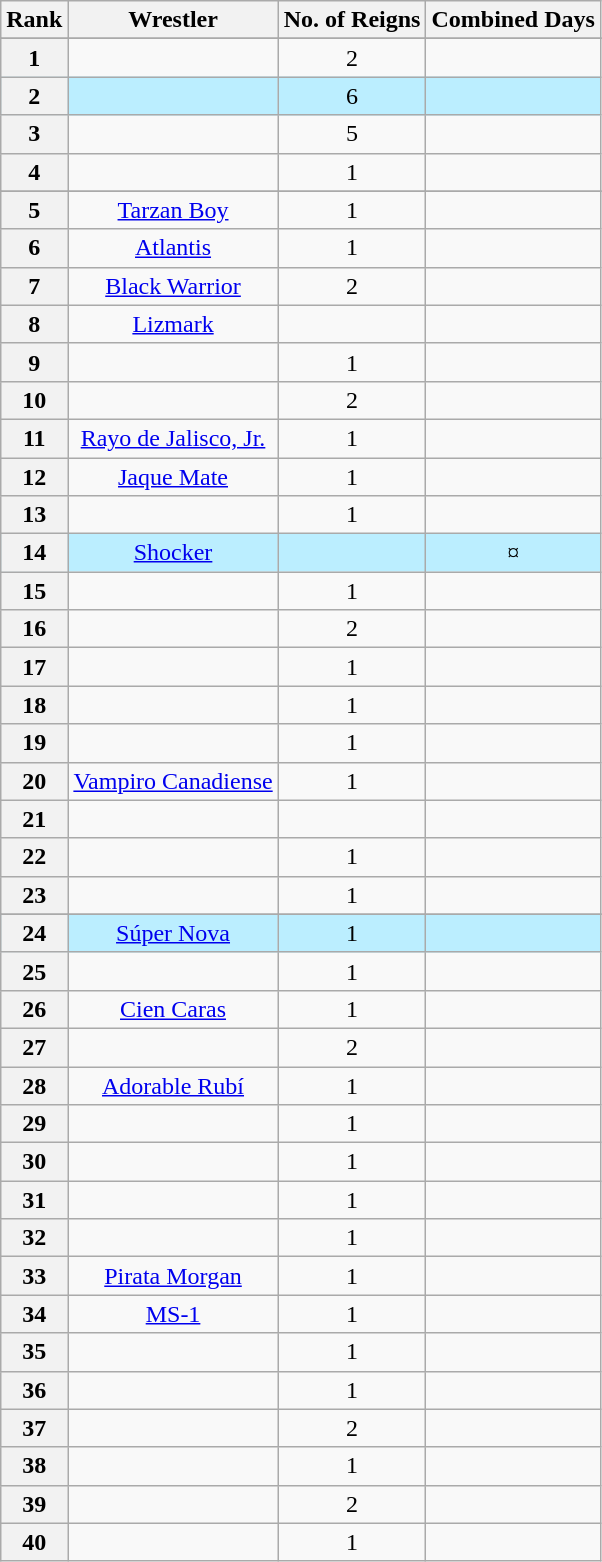<table class="wikitable sortable" style="text-align: center">
<tr>
<th data-sort-type="number">Rank</th>
<th>Wrestler</th>
<th data-sort-type="number">No. of Reigns</th>
<th data-sort-type="number">Combined Days</th>
</tr>
<tr>
</tr>
<tr style="background-color:#bbeeff">
</tr>
<tr>
<th>1</th>
<td></td>
<td>2</td>
<td></td>
</tr>
<tr style="background-color:#bbeeff">
<th>2</th>
<td></td>
<td>6</td>
<td></td>
</tr>
<tr>
<th>3</th>
<td></td>
<td>5</td>
<td></td>
</tr>
<tr>
<th>4</th>
<td></td>
<td>1</td>
<td></td>
</tr>
<tr style="background-color:#bbeeff">
</tr>
<tr style="background: #ffdead;">
</tr>
<tr>
<th>5</th>
<td><a href='#'>Tarzan Boy</a></td>
<td>1</td>
<td></td>
</tr>
<tr>
<th>6</th>
<td><a href='#'>Atlantis</a></td>
<td>1</td>
<td></td>
</tr>
<tr>
<th>7</th>
<td><a href='#'>Black Warrior</a></td>
<td>2</td>
<td></td>
</tr>
<tr>
<th>8</th>
<td><a href='#'>Lizmark</a></td>
<td></td>
<td></td>
</tr>
<tr>
<th>9</th>
<td></td>
<td>1</td>
<td></td>
</tr>
<tr>
<th>10</th>
<td></td>
<td>2</td>
<td></td>
</tr>
<tr>
<th>11</th>
<td><a href='#'>Rayo de Jalisco, Jr.</a></td>
<td>1</td>
<td></td>
</tr>
<tr>
<th>12</th>
<td><a href='#'>Jaque Mate</a></td>
<td>1</td>
<td></td>
</tr>
<tr>
<th>13</th>
<td></td>
<td>1</td>
<td></td>
</tr>
<tr style="background-color:#bbeeff">
<th>14</th>
<td><a href='#'>Shocker</a></td>
<td></td>
<td>¤ </td>
</tr>
<tr>
<th>15</th>
<td></td>
<td>1</td>
<td></td>
</tr>
<tr>
<th>16</th>
<td></td>
<td>2</td>
<td></td>
</tr>
<tr>
<th>17</th>
<td></td>
<td>1</td>
<td></td>
</tr>
<tr>
<th>18</th>
<td></td>
<td>1</td>
<td></td>
</tr>
<tr>
<th>19</th>
<td></td>
<td>1</td>
<td></td>
</tr>
<tr>
<th>20</th>
<td><a href='#'>Vampiro Canadiense</a></td>
<td>1</td>
<td></td>
</tr>
<tr>
<th>21</th>
<td></td>
<td></td>
<td></td>
</tr>
<tr>
<th>22</th>
<td></td>
<td>1</td>
<td></td>
</tr>
<tr>
<th>23</th>
<td></td>
<td>1</td>
<td></td>
</tr>
<tr>
</tr>
<tr style="background-color:#bbeeff">
<th>24</th>
<td><a href='#'>Súper Nova</a></td>
<td>1</td>
<td></td>
</tr>
<tr>
<th>25</th>
<td></td>
<td>1</td>
<td></td>
</tr>
<tr>
<th>26</th>
<td><a href='#'>Cien Caras</a></td>
<td>1</td>
<td></td>
</tr>
<tr>
<th>27</th>
<td></td>
<td>2</td>
<td></td>
</tr>
<tr>
<th>28</th>
<td><a href='#'>Adorable Rubí</a></td>
<td>1</td>
<td></td>
</tr>
<tr>
<th>29</th>
<td></td>
<td>1</td>
<td></td>
</tr>
<tr>
<th>30</th>
<td></td>
<td>1</td>
<td></td>
</tr>
<tr>
<th>31</th>
<td></td>
<td>1</td>
<td></td>
</tr>
<tr>
<th>32</th>
<td></td>
<td>1</td>
<td></td>
</tr>
<tr>
<th>33</th>
<td><a href='#'>Pirata Morgan</a></td>
<td>1</td>
<td></td>
</tr>
<tr>
<th>34</th>
<td><a href='#'>MS-1</a></td>
<td>1</td>
<td></td>
</tr>
<tr>
<th>35</th>
<td></td>
<td>1</td>
<td></td>
</tr>
<tr>
<th>36</th>
<td></td>
<td>1</td>
<td></td>
</tr>
<tr>
<th>37</th>
<td></td>
<td>2</td>
<td></td>
</tr>
<tr>
<th>38</th>
<td></td>
<td>1</td>
<td></td>
</tr>
<tr>
<th>39</th>
<td></td>
<td>2</td>
<td></td>
</tr>
<tr>
<th>40</th>
<td></td>
<td>1</td>
<td></td>
</tr>
</table>
